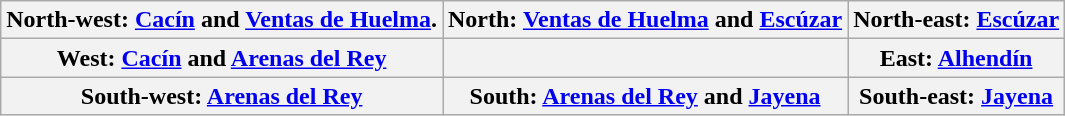<table class="wikitable mw-collapsible mw-collapsed">
<tr>
<th>North-west: <a href='#'>Cacín</a> and <a href='#'>Ventas de Huelma</a>.</th>
<th>North: <a href='#'>Ventas de Huelma</a> and <a href='#'>Escúzar</a></th>
<th>North-east: <a href='#'>Escúzar</a></th>
</tr>
<tr>
<th>West: <a href='#'>Cacín</a> and <a href='#'>Arenas del Rey</a></th>
<th></th>
<th>East: <a href='#'>Alhendín</a></th>
</tr>
<tr>
<th><strong>South-west: <a href='#'>Arenas del Rey</a></strong></th>
<th>South: <a href='#'>Arenas del Rey</a> and <a href='#'>Jayena</a></th>
<th>South-east: <a href='#'>Jayena</a></th>
</tr>
</table>
